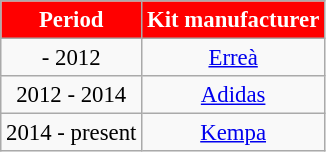<table class="wikitable" style="font-size: 95%; text-align:center">
<tr>
<th scope=col style="color:#FFFFFF; background:#FF0000">Period</th>
<th scope=col style="color:#FFFFFF; background:#FF0000">Kit manufacturer</th>
</tr>
<tr>
<td>- 2012</td>
<td> <a href='#'>Erreà</a></td>
</tr>
<tr>
<td>2012 - 2014</td>
<td> <a href='#'>Adidas</a></td>
</tr>
<tr>
<td>2014 - present</td>
<td> <a href='#'>Kempa</a></td>
</tr>
</table>
